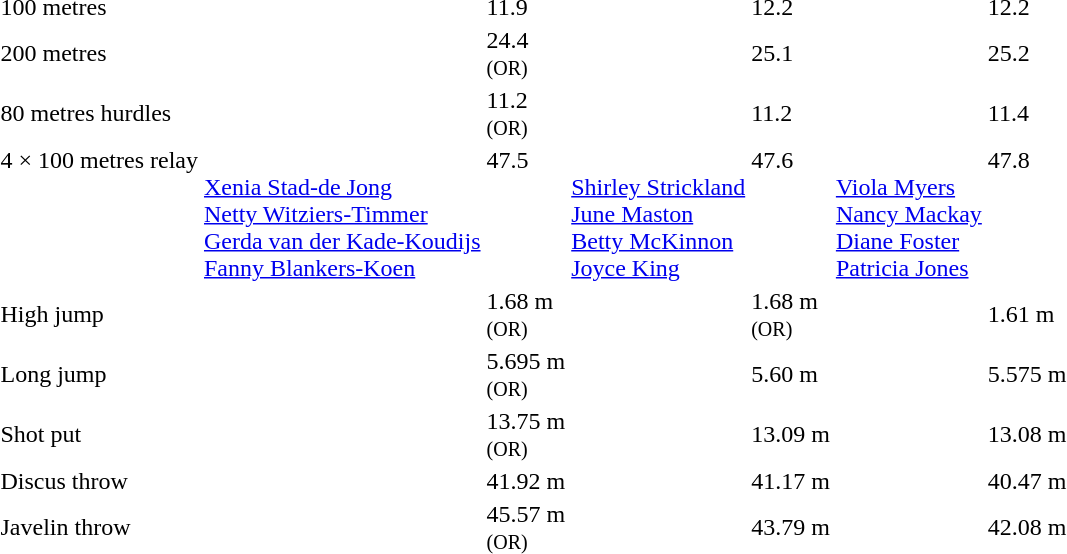<table>
<tr>
<td>100 metres<br></td>
<td></td>
<td>11.9</td>
<td></td>
<td>12.2</td>
<td></td>
<td>12.2</td>
</tr>
<tr>
<td>200 metres<br></td>
<td></td>
<td>24.4<br><small>(OR)</small></td>
<td></td>
<td>25.1</td>
<td></td>
<td>25.2</td>
</tr>
<tr>
<td>80 metres hurdles<br></td>
<td></td>
<td>11.2<br><small>(OR)</small></td>
<td></td>
<td>11.2</td>
<td></td>
<td>11.4</td>
</tr>
<tr valign="top">
<td>4 × 100 metres relay<br></td>
<td><br><a href='#'>Xenia Stad-de Jong</a><br><a href='#'>Netty Witziers-Timmer</a><br><a href='#'>Gerda van der Kade-Koudijs</a><br><a href='#'>Fanny Blankers-Koen</a></td>
<td>47.5</td>
<td><br><a href='#'>Shirley Strickland</a><br><a href='#'>June Maston</a><br><a href='#'>Betty McKinnon</a><br><a href='#'>Joyce King</a></td>
<td>47.6</td>
<td><br><a href='#'>Viola Myers</a><br><a href='#'>Nancy Mackay</a><br><a href='#'>Diane Foster</a><br><a href='#'>Patricia Jones</a></td>
<td>47.8</td>
</tr>
<tr>
<td>High jump<br></td>
<td></td>
<td>1.68 m<br><small>(OR)</small></td>
<td></td>
<td>1.68 m<br><small>(OR)</small></td>
<td></td>
<td>1.61 m</td>
</tr>
<tr>
<td>Long jump<br></td>
<td></td>
<td>5.695 m<br><small>(OR)</small></td>
<td></td>
<td>5.60 m</td>
<td></td>
<td>5.575 m</td>
</tr>
<tr>
<td>Shot put<br></td>
<td></td>
<td>13.75 m<br><small>(OR)</small></td>
<td></td>
<td>13.09 m</td>
<td></td>
<td>13.08 m</td>
</tr>
<tr>
<td>Discus throw<br></td>
<td></td>
<td>41.92 m</td>
<td></td>
<td>41.17 m</td>
<td></td>
<td>40.47 m</td>
</tr>
<tr>
<td>Javelin throw<br></td>
<td></td>
<td>45.57 m<br><small>(OR)</small></td>
<td></td>
<td>43.79 m</td>
<td></td>
<td>42.08 m</td>
</tr>
</table>
